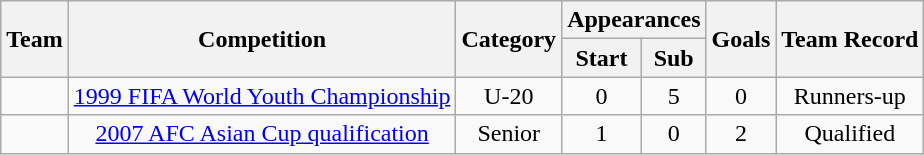<table class="wikitable" style="text-align: center;">
<tr>
<th rowspan="2">Team</th>
<th rowspan="2">Competition</th>
<th rowspan="2">Category</th>
<th colspan="2">Appearances</th>
<th rowspan="2">Goals</th>
<th rowspan="2">Team Record</th>
</tr>
<tr>
<th>Start</th>
<th>Sub</th>
</tr>
<tr>
<td align="left"></td>
<td><a href='#'>1999 FIFA World Youth Championship</a></td>
<td>U-20</td>
<td>0</td>
<td>5</td>
<td>0</td>
<td>Runners-up</td>
</tr>
<tr>
<td align="left"></td>
<td><a href='#'>2007 AFC Asian Cup qualification</a></td>
<td>Senior</td>
<td>1</td>
<td>0</td>
<td>2</td>
<td>Qualified</td>
</tr>
</table>
